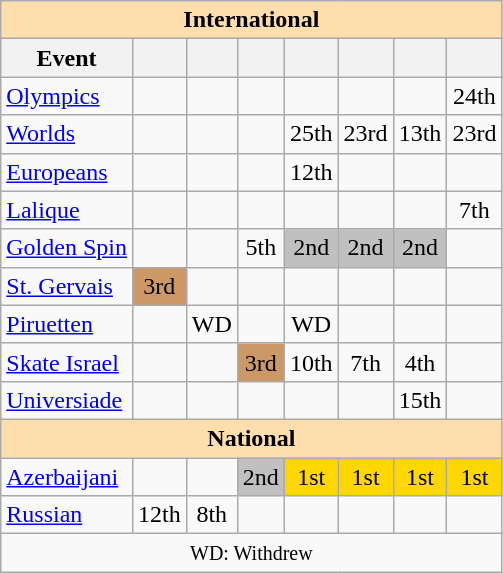<table class="wikitable" style="text-align:center">
<tr>
<th style="background-color: #ffdead; " colspan=8 align=center>International</th>
</tr>
<tr>
<th>Event</th>
<th></th>
<th></th>
<th></th>
<th></th>
<th></th>
<th></th>
<th></th>
</tr>
<tr>
<td align=left><a href='#'>Olympics</a></td>
<td></td>
<td></td>
<td></td>
<td></td>
<td></td>
<td></td>
<td>24th</td>
</tr>
<tr>
<td align=left><a href='#'>Worlds</a></td>
<td></td>
<td></td>
<td></td>
<td>25th</td>
<td>23rd</td>
<td>13th</td>
<td>23rd</td>
</tr>
<tr>
<td align=left><a href='#'>Europeans</a></td>
<td></td>
<td></td>
<td></td>
<td>12th</td>
<td></td>
<td></td>
<td></td>
</tr>
<tr>
<td align=left> <a href='#'>Lalique</a></td>
<td></td>
<td></td>
<td></td>
<td></td>
<td></td>
<td></td>
<td>7th</td>
</tr>
<tr>
<td align=left><a href='#'>Golden Spin</a></td>
<td></td>
<td></td>
<td>5th</td>
<td bgcolor=silver>2nd</td>
<td bgcolor=silver>2nd</td>
<td bgcolor=silver>2nd</td>
<td></td>
</tr>
<tr>
<td align=left><a href='#'>St. Gervais</a></td>
<td bgcolor=cc9966>3rd</td>
<td></td>
<td></td>
<td></td>
<td></td>
<td></td>
<td></td>
</tr>
<tr>
<td align=left><a href='#'>Piruetten</a></td>
<td></td>
<td>WD</td>
<td></td>
<td>WD</td>
<td></td>
<td></td>
<td></td>
</tr>
<tr>
<td align=left><a href='#'>Skate Israel</a></td>
<td></td>
<td></td>
<td bgcolor=cc9966>3rd</td>
<td>10th</td>
<td>7th</td>
<td>4th</td>
<td></td>
</tr>
<tr>
<td align=left><a href='#'>Universiade</a></td>
<td></td>
<td></td>
<td></td>
<td></td>
<td></td>
<td>15th</td>
<td></td>
</tr>
<tr>
<th style="background-color: #ffdead; " colspan=8 align=center>National</th>
</tr>
<tr>
<td align=left><a href='#'>Azerbaijani</a></td>
<td></td>
<td></td>
<td bgcolor=silver>2nd</td>
<td bgcolor=gold>1st</td>
<td bgcolor=gold>1st</td>
<td bgcolor=gold>1st</td>
<td bgcolor=gold>1st</td>
</tr>
<tr>
<td align=left><a href='#'>Russian</a></td>
<td>12th</td>
<td>8th</td>
<td></td>
<td></td>
<td></td>
<td></td>
<td></td>
</tr>
<tr>
<td colspan=8 align=center><small> WD: Withdrew </small></td>
</tr>
</table>
